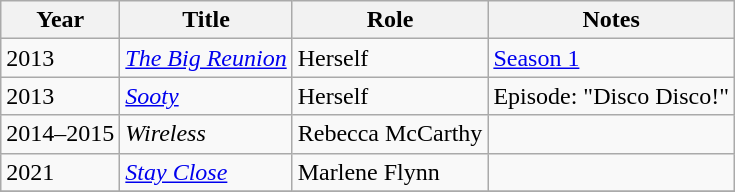<table class="wikitable sortable">
<tr>
<th>Year</th>
<th>Title</th>
<th>Role</th>
<th class="unsortable">Notes</th>
</tr>
<tr>
<td>2013</td>
<td><em><a href='#'>The Big Reunion</a></em></td>
<td>Herself</td>
<td><a href='#'>Season 1</a></td>
</tr>
<tr>
<td>2013</td>
<td><em><a href='#'>Sooty</a></em></td>
<td>Herself</td>
<td>Episode: "Disco Disco!"</td>
</tr>
<tr>
<td>2014–2015</td>
<td><em>Wireless</em></td>
<td>Rebecca McCarthy</td>
<td></td>
</tr>
<tr>
<td>2021</td>
<td><em><a href='#'>Stay Close</a></em></td>
<td>Marlene Flynn</td>
<td></td>
</tr>
<tr>
</tr>
</table>
